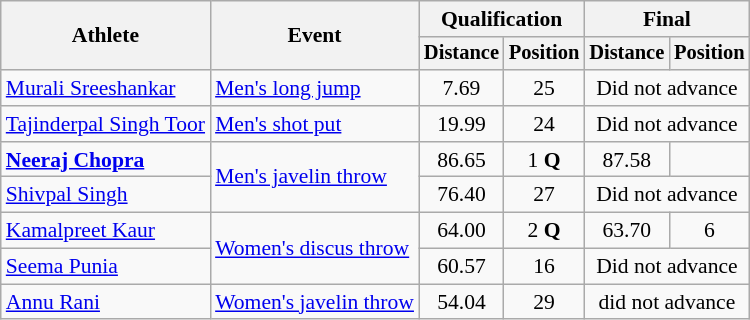<table class=wikitable style="font-size:90%">
<tr>
<th rowspan="2">Athlete</th>
<th rowspan="2">Event</th>
<th colspan="2">Qualification</th>
<th colspan="2">Final</th>
</tr>
<tr style="font-size:95%">
<th>Distance</th>
<th>Position</th>
<th>Distance</th>
<th>Position</th>
</tr>
<tr align=center>
<td align=left><a href='#'>Murali Sreeshankar</a></td>
<td align=left><a href='#'>Men's long jump</a></td>
<td>7.69</td>
<td>25</td>
<td colspan="2">Did not advance</td>
</tr>
<tr align=center>
<td align=left><a href='#'>Tajinderpal Singh Toor</a></td>
<td align=left><a href='#'>Men's shot put</a></td>
<td>19.99</td>
<td>24</td>
<td colspan="2">Did not advance</td>
</tr>
<tr align=center>
<td align=left><strong><a href='#'>Neeraj Chopra</a></strong></td>
<td align=left rowspan=2><a href='#'>Men's javelin throw</a></td>
<td>86.65</td>
<td>1 <strong>Q</strong></td>
<td>87.58</td>
<td></td>
</tr>
<tr align=center>
<td align=left><a href='#'>Shivpal Singh</a></td>
<td>76.40</td>
<td>27</td>
<td colspan="2">Did not advance</td>
</tr>
<tr align=center>
<td align=left><a href='#'>Kamalpreet Kaur</a></td>
<td rowspan="2" align="left"><a href='#'>Women's discus throw</a></td>
<td>64.00</td>
<td>2 <strong>Q</strong></td>
<td>63.70</td>
<td>6</td>
</tr>
<tr align=center>
<td align=left><a href='#'>Seema Punia</a></td>
<td>60.57</td>
<td>16</td>
<td colspan="2">Did not advance</td>
</tr>
<tr align=center>
<td align=left><a href='#'>Annu Rani</a></td>
<td align=left><a href='#'>Women's javelin throw</a></td>
<td>54.04</td>
<td>29</td>
<td colspan=2>did not advance</td>
</tr>
</table>
